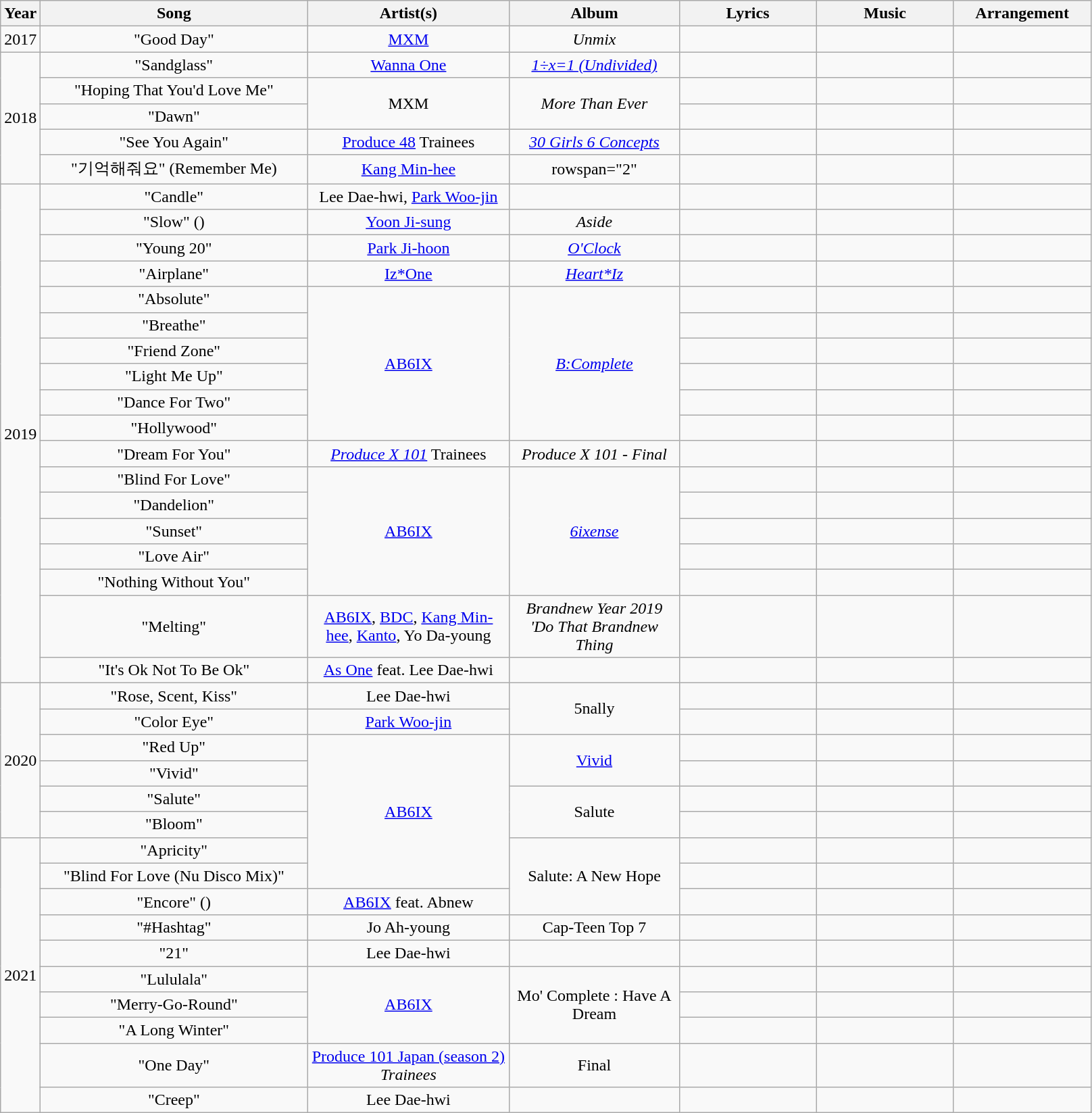<table class="wikitable sortable" style="text-align: center;">
<tr>
<th rowspan="1">Year</th>
<th rowspan="1" style="width:16em;">Song</th>
<th rowspan="1" style="width:12em;">Artist(s)</th>
<th rowspan="1" style="width:10em;">Album</th>
<th colspan="1" style="width:8em;">Lyrics</th>
<th colspan="1" style="width:8em;">Music</th>
<th colspan="1" style="width:8em;">Arrangement</th>
</tr>
<tr>
<td>2017</td>
<td>"Good Day"</td>
<td><a href='#'>MXM</a></td>
<td><em>Unmix</em></td>
<td></td>
<td></td>
<td></td>
</tr>
<tr>
<td rowspan="5">2018</td>
<td>"Sandglass" </td>
<td><a href='#'>Wanna One</a></td>
<td><em><a href='#'>1÷x=1 (Undivided)</a></em></td>
<td></td>
<td></td>
<td></td>
</tr>
<tr>
<td>"Hoping That You'd Love Me" </td>
<td rowspan="2">MXM</td>
<td rowspan="2"><em>More Than Ever</em></td>
<td></td>
<td></td>
<td></td>
</tr>
<tr>
<td>"Dawn"</td>
<td></td>
<td></td>
<td></td>
</tr>
<tr>
<td>"See You Again" </td>
<td><a href='#'>Produce 48</a> Trainees</td>
<td><em><a href='#'>30 Girls 6 Concepts</a></em></td>
<td></td>
<td></td>
<td></td>
</tr>
<tr>
<td>"기억해줘요" (Remember Me)</td>
<td><a href='#'>Kang Min-hee</a></td>
<td>rowspan="2" </td>
<td></td>
<td></td>
<td></td>
</tr>
<tr>
<td rowspan="18">2019</td>
<td>"Candle"</td>
<td>Lee Dae-hwi, <a href='#'>Park Woo-jin</a></td>
<td></td>
<td></td>
<td></td>
</tr>
<tr>
<td>"Slow" ()</td>
<td><a href='#'>Yoon Ji-sung</a></td>
<td><em>Aside</em></td>
<td></td>
<td></td>
<td></td>
</tr>
<tr>
<td>"Young 20"</td>
<td><a href='#'>Park Ji-hoon</a></td>
<td><em><a href='#'>O'Clock</a></em></td>
<td></td>
<td></td>
<td></td>
</tr>
<tr>
<td>"Airplane"</td>
<td><a href='#'>Iz*One</a></td>
<td><em><a href='#'>Heart*Iz</a></em></td>
<td></td>
<td></td>
<td></td>
</tr>
<tr>
<td>"Absolute"</td>
<td rowspan="6"><a href='#'>AB6IX</a></td>
<td rowspan="6"><em><a href='#'>B:Complete</a></em></td>
<td></td>
<td></td>
<td></td>
</tr>
<tr>
<td>"Breathe"</td>
<td></td>
<td></td>
<td></td>
</tr>
<tr>
<td>"Friend Zone"</td>
<td></td>
<td></td>
<td></td>
</tr>
<tr>
<td>"Light Me Up"</td>
<td></td>
<td></td>
<td></td>
</tr>
<tr>
<td>"Dance For Two"</td>
<td></td>
<td></td>
<td></td>
</tr>
<tr>
<td>"Hollywood"</td>
<td></td>
<td></td>
<td></td>
</tr>
<tr>
<td>"Dream For You" </td>
<td><em><a href='#'>Produce X 101</a></em> Trainees</td>
<td><em>Produce X 101 - Final</em></td>
<td></td>
<td></td>
<td></td>
</tr>
<tr>
<td>"Blind For Love"</td>
<td rowspan="5"><a href='#'>AB6IX</a></td>
<td rowspan="5"><em><a href='#'>6ixense</a></em></td>
<td></td>
<td></td>
<td></td>
</tr>
<tr>
<td>"Dandelion" </td>
<td></td>
<td></td>
<td></td>
</tr>
<tr>
<td>"Sunset"</td>
<td></td>
<td></td>
<td></td>
</tr>
<tr>
<td>"Love Air"</td>
<td></td>
<td></td>
<td></td>
</tr>
<tr>
<td>"Nothing Without You"</td>
<td></td>
<td></td>
<td></td>
</tr>
<tr>
<td>"Melting"</td>
<td><a href='#'>AB6IX</a>, <a href='#'>BDC</a>, <a href='#'>Kang Min-hee</a>, <a href='#'>Kanto</a>, Yo Da-young</td>
<td><em>Brandnew Year 2019 'Do That Brandnew Thing<strong></td>
<td></td>
<td></td>
<td></td>
</tr>
<tr>
<td>"It's Ok Not To Be Ok" </td>
<td><a href='#'>As One</a> feat. Lee Dae-hwi</td>
<td></td>
<td></td>
<td></td>
<td></td>
</tr>
<tr>
<td rowspan="6">2020</td>
<td>"Rose, Scent, Kiss"</td>
<td>Lee Dae-hwi</td>
<td rowspan="2"></em>5nally<em></td>
<td></td>
<td></td>
<td></td>
</tr>
<tr>
<td>"Color Eye"</td>
<td><a href='#'>Park Woo-jin</a></td>
<td></td>
<td></td>
<td></td>
</tr>
<tr>
<td>"Red Up"</td>
<td rowspan="6"><a href='#'>AB6IX</a></td>
<td rowspan="2"></em><a href='#'>Vivid</a><em></td>
<td></td>
<td></td>
<td></td>
</tr>
<tr>
<td>"Vivid"</td>
<td></td>
<td></td>
<td></td>
</tr>
<tr>
<td>"Salute"</td>
<td rowspan="2"></em>Salute<em></td>
<td></td>
<td></td>
<td></td>
</tr>
<tr>
<td>"Bloom"</td>
<td></td>
<td></td>
<td></td>
</tr>
<tr>
<td rowspan="10">2021</td>
<td>"Apricity"</td>
<td rowspan="3"></em>Salute: A New Hope<em></td>
<td></td>
<td></td>
<td></td>
</tr>
<tr>
<td>"Blind For Love (Nu Disco Mix)"</td>
<td></td>
<td></td>
<td></td>
</tr>
<tr>
<td>"Encore" ()</td>
<td><a href='#'>AB6IX</a> feat. Abnew</td>
<td></td>
<td></td>
<td></td>
</tr>
<tr>
<td>"#Hashtag"</td>
<td>Jo Ah-young</td>
<td></em>Cap-Teen Top 7<em></td>
<td></td>
<td></td>
<td></td>
</tr>
<tr>
<td>"21"</td>
<td>Lee Dae-hwi</td>
<td></td>
<td></td>
<td></td>
<td></td>
</tr>
<tr>
<td>"Lululala"</td>
<td rowspan="3"><a href='#'>AB6IX</a></td>
<td rowspan="3"></em>Mo' Complete : Have A Dream<em></td>
<td></td>
<td></td>
<td></td>
</tr>
<tr>
<td>"Merry-Go-Round"</td>
<td></td>
<td></td>
<td></td>
</tr>
<tr>
<td>"A Long Winter"</td>
<td></td>
<td></td>
<td></td>
</tr>
<tr>
<td>"One Day"</td>
<td></em><a href='#'>Produce 101 Japan (season 2)</a><em> Trainees</td>
<td></em>Final<em></td>
<td></td>
<td></td>
<td></td>
</tr>
<tr>
<td>"Creep"</td>
<td>Lee Dae-hwi</td>
<td></td>
<td></td>
<td></td>
<td></td>
</tr>
</table>
